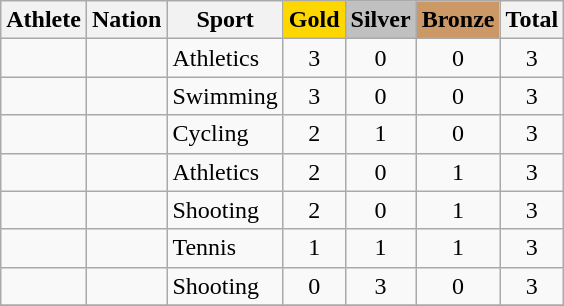<table class="wikitable sortable" style="text-align:center">
<tr>
<th>Athlete</th>
<th>Nation</th>
<th>Sport</th>
<th style="background-color: gold"><strong>Gold</strong></th>
<th style="background-color: silver"><strong>Silver</strong></th>
<th style="background-color: #cc9966"><strong>Bronze</strong></th>
<th>Total</th>
</tr>
<tr>
<td align=left></td>
<td align=left></td>
<td align=left>Athletics</td>
<td>3</td>
<td>0</td>
<td>0</td>
<td>3</td>
</tr>
<tr>
<td align=left></td>
<td align=left></td>
<td align=left>Swimming</td>
<td>3</td>
<td>0</td>
<td>0</td>
<td>3</td>
</tr>
<tr>
<td align=left></td>
<td align=left></td>
<td align=left>Cycling</td>
<td>2</td>
<td>1</td>
<td>0</td>
<td>3</td>
</tr>
<tr>
<td align=left></td>
<td align=left></td>
<td align=left>Athletics</td>
<td>2</td>
<td>0</td>
<td>1</td>
<td>3</td>
</tr>
<tr>
<td align=left></td>
<td align=left></td>
<td align=left>Shooting</td>
<td>2</td>
<td>0</td>
<td>1</td>
<td>3</td>
</tr>
<tr>
<td align=left></td>
<td align=left></td>
<td align=left>Tennis</td>
<td>1</td>
<td>1</td>
<td>1</td>
<td>3</td>
</tr>
<tr>
<td align=left></td>
<td align=left></td>
<td align=left>Shooting</td>
<td>0</td>
<td>3</td>
<td>0</td>
<td>3</td>
</tr>
<tr>
</tr>
</table>
